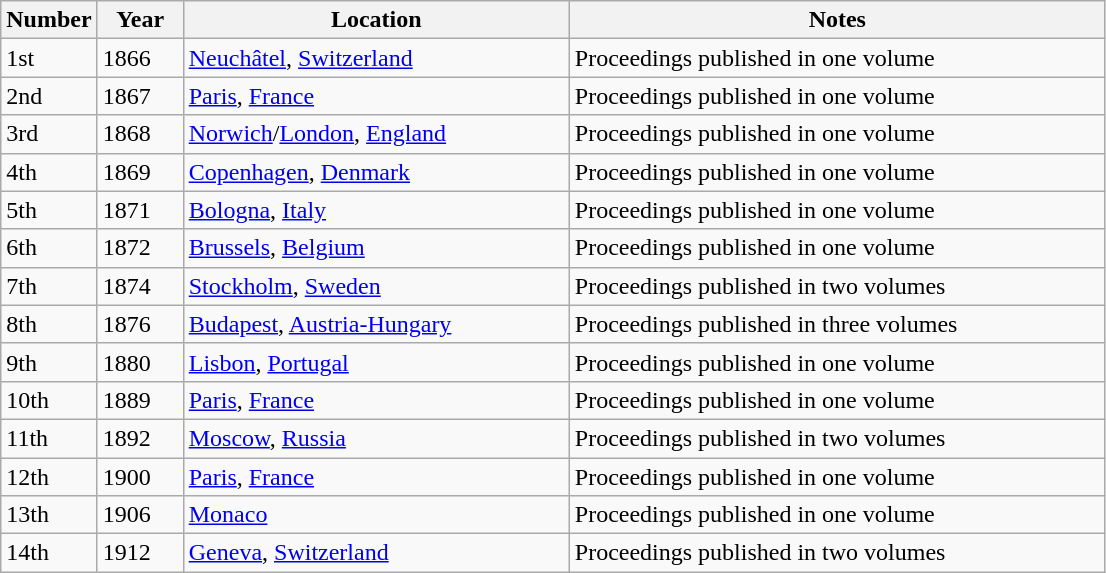<table class="wikitable" style="width: 600">
<tr>
<th scope="col" width="50">Number</th>
<th ! scope="col" width="50">Year</th>
<th ! scope="col" width="250">Location</th>
<th ! scope="col" width="350">Notes</th>
</tr>
<tr>
<td>1st</td>
<td>1866</td>
<td><a href='#'>Neuchâtel</a>, <a href='#'>Switzerland</a></td>
<td>Proceedings published in one volume</td>
</tr>
<tr>
<td>2nd</td>
<td>1867</td>
<td><a href='#'>Paris</a>, <a href='#'>France</a></td>
<td>Proceedings published in one volume</td>
</tr>
<tr>
<td>3rd</td>
<td>1868</td>
<td><a href='#'>Norwich</a>/<a href='#'>London</a>, <a href='#'>England</a></td>
<td>Proceedings published in one volume</td>
</tr>
<tr>
<td>4th</td>
<td>1869</td>
<td><a href='#'>Copenhagen</a>, <a href='#'>Denmark</a></td>
<td>Proceedings published in one volume</td>
</tr>
<tr>
<td>5th</td>
<td>1871</td>
<td><a href='#'>Bologna</a>, <a href='#'>Italy</a></td>
<td>Proceedings published in one volume</td>
</tr>
<tr>
<td>6th</td>
<td>1872</td>
<td><a href='#'>Brussels</a>, <a href='#'>Belgium</a></td>
<td>Proceedings published in one volume</td>
</tr>
<tr>
<td>7th</td>
<td>1874</td>
<td><a href='#'>Stockholm</a>, <a href='#'>Sweden</a></td>
<td>Proceedings published in two volumes</td>
</tr>
<tr>
<td>8th</td>
<td>1876</td>
<td><a href='#'>Budapest</a>, <a href='#'>Austria-Hungary</a></td>
<td>Proceedings published in three volumes</td>
</tr>
<tr>
<td>9th</td>
<td>1880</td>
<td><a href='#'>Lisbon</a>, <a href='#'>Portugal</a></td>
<td>Proceedings published in one volume</td>
</tr>
<tr>
<td>10th</td>
<td>1889</td>
<td><a href='#'>Paris</a>, <a href='#'>France</a></td>
<td>Proceedings published in one volume</td>
</tr>
<tr>
<td>11th</td>
<td>1892</td>
<td><a href='#'>Moscow</a>, <a href='#'>Russia</a></td>
<td>Proceedings published in two volumes</td>
</tr>
<tr>
<td>12th</td>
<td>1900</td>
<td><a href='#'>Paris</a>, <a href='#'>France</a></td>
<td>Proceedings published in one volume</td>
</tr>
<tr>
<td>13th</td>
<td>1906</td>
<td><a href='#'>Monaco</a></td>
<td>Proceedings published in one volume</td>
</tr>
<tr>
<td>14th</td>
<td>1912</td>
<td><a href='#'>Geneva</a>, <a href='#'>Switzerland</a></td>
<td>Proceedings published in two volumes</td>
</tr>
</table>
